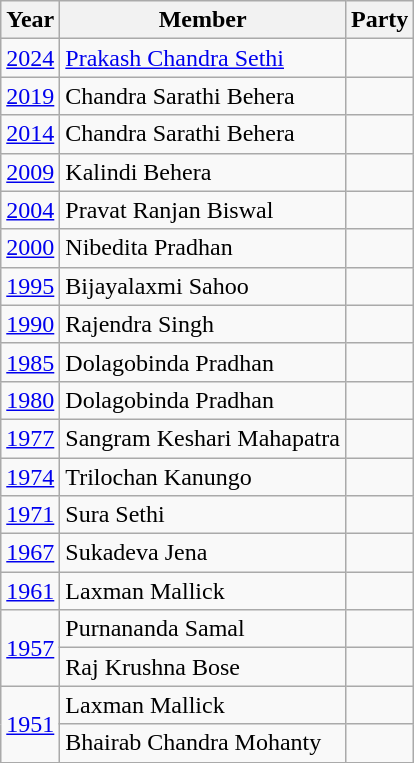<table class="wikitable sortable">
<tr>
<th>Year</th>
<th>Member</th>
<th colspan=2>Party</th>
</tr>
<tr>
<td><a href='#'>2024</a></td>
<td><a href='#'>Prakash Chandra Sethi</a></td>
<td></td>
</tr>
<tr>
<td><a href='#'>2019</a></td>
<td>Chandra Sarathi Behera</td>
<td></td>
</tr>
<tr>
<td><a href='#'>2014</a></td>
<td>Chandra Sarathi Behera</td>
<td></td>
</tr>
<tr>
<td><a href='#'>2009</a></td>
<td>Kalindi Behera</td>
<td></td>
</tr>
<tr>
<td><a href='#'>2004</a></td>
<td>Pravat Ranjan Biswal</td>
<td></td>
</tr>
<tr>
<td><a href='#'>2000</a></td>
<td>Nibedita Pradhan</td>
<td></td>
</tr>
<tr>
<td><a href='#'>1995</a></td>
<td>Bijayalaxmi Sahoo</td>
<td></td>
</tr>
<tr>
<td><a href='#'>1990</a></td>
<td>Rajendra Singh</td>
<td></td>
</tr>
<tr>
<td><a href='#'>1985</a></td>
<td>Dolagobinda Pradhan</td>
<td></td>
</tr>
<tr>
<td><a href='#'>1980</a></td>
<td>Dolagobinda Pradhan</td>
<td></td>
</tr>
<tr>
<td><a href='#'>1977</a></td>
<td>Sangram Keshari Mahapatra</td>
<td></td>
</tr>
<tr>
<td><a href='#'>1974</a></td>
<td>Trilochan Kanungo</td>
<td></td>
</tr>
<tr>
<td><a href='#'>1971</a></td>
<td>Sura Sethi</td>
<td></td>
</tr>
<tr>
<td><a href='#'>1967</a></td>
<td>Sukadeva Jena</td>
<td></td>
</tr>
<tr>
<td><a href='#'>1961</a></td>
<td>Laxman Mallick</td>
<td></td>
</tr>
<tr>
<td rowspan="2"><a href='#'>1957</a></td>
<td>Purnananda Samal</td>
<td></td>
</tr>
<tr>
<td>Raj Krushna Bose</td>
<td></td>
</tr>
<tr>
<td rowspan="2"><a href='#'>1951</a></td>
<td>Laxman Mallick</td>
<td></td>
</tr>
<tr>
<td>Bhairab Chandra Mohanty</td>
<td></td>
</tr>
<tr>
</tr>
</table>
